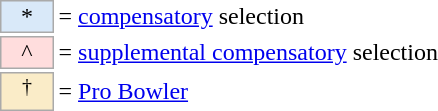<table border=0 cellspacing="0" cellpadding="8">
<tr>
<td><br><table style="margin: 0.75em 0 0 0.5em;">
<tr>
<td style="background-color:#d9e9f9; border:1px solid #aaaaaa; width:2em;" align=center>*</td>
<td>= <a href='#'>compensatory</a> selection</td>
<td></td>
</tr>
<tr>
<td style="background-color:#ffdddd; border:1px solid #aaaaaa; width:2em;" align=center>^</td>
<td>= <a href='#'>supplemental compensatory</a> selection</td>
</tr>
<tr>
<td style="background-color:#faecc8; border:1px solid #aaaaaa; width:2em;" align=center><sup>†</sup></td>
<td>= <a href='#'>Pro Bowler</a></td>
</tr>
</table>
</td>
<td cellspacing="2"><br></td>
</tr>
</table>
